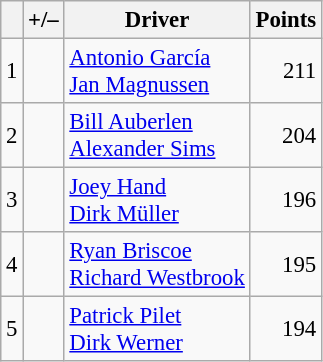<table class="wikitable" style="font-size: 95%;">
<tr>
<th scope="col"></th>
<th scope="col">+/–</th>
<th scope="col">Driver</th>
<th scope="col">Points</th>
</tr>
<tr>
<td align=center>1</td>
<td align="left"></td>
<td> <a href='#'>Antonio García</a><br> <a href='#'>Jan Magnussen</a></td>
<td align=right>211</td>
</tr>
<tr>
<td align=center>2</td>
<td align="left"></td>
<td> <a href='#'>Bill Auberlen</a><br> <a href='#'>Alexander Sims</a></td>
<td align=right>204</td>
</tr>
<tr>
<td align=center>3</td>
<td align="left"></td>
<td> <a href='#'>Joey Hand</a><br> <a href='#'>Dirk Müller</a></td>
<td align=right>196</td>
</tr>
<tr>
<td align=center>4</td>
<td align="left"></td>
<td> <a href='#'>Ryan Briscoe</a><br> <a href='#'>Richard Westbrook</a></td>
<td align=right>195</td>
</tr>
<tr>
<td align=center>5</td>
<td align="left"></td>
<td> <a href='#'>Patrick Pilet</a><br> <a href='#'>Dirk Werner</a></td>
<td align=right>194</td>
</tr>
</table>
